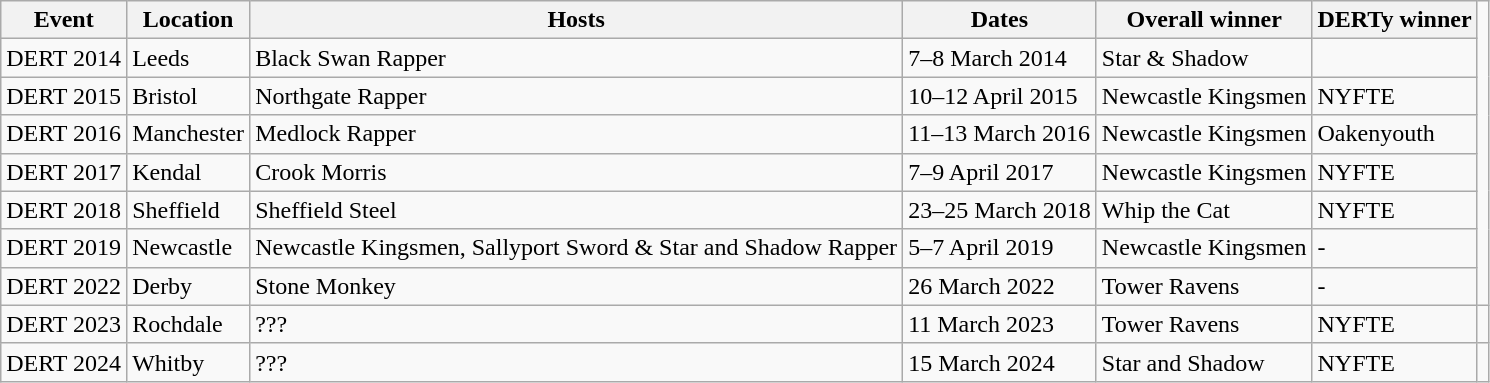<table class="wikitable">
<tr>
<th>Event</th>
<th>Location</th>
<th>Hosts</th>
<th>Dates</th>
<th>Overall winner</th>
<th>DERTy winner</th>
</tr>
<tr>
<td>DERT 2014</td>
<td>Leeds</td>
<td>Black Swan Rapper</td>
<td>7–8 March 2014</td>
<td>Star & Shadow</td>
<td></td>
</tr>
<tr>
<td>DERT 2015</td>
<td>Bristol</td>
<td>Northgate Rapper</td>
<td>10–12 April 2015</td>
<td>Newcastle Kingsmen</td>
<td>NYFTE</td>
</tr>
<tr>
<td>DERT 2016</td>
<td>Manchester</td>
<td>Medlock Rapper</td>
<td>11–13 March 2016</td>
<td>Newcastle Kingsmen</td>
<td>Oakenyouth</td>
</tr>
<tr>
<td>DERT 2017</td>
<td>Kendal</td>
<td>Crook Morris</td>
<td>7–9 April 2017</td>
<td>Newcastle Kingsmen</td>
<td>NYFTE</td>
</tr>
<tr>
<td>DERT 2018</td>
<td>Sheffield</td>
<td>Sheffield Steel</td>
<td>23–25 March 2018</td>
<td>Whip the Cat</td>
<td>NYFTE</td>
</tr>
<tr>
<td>DERT 2019</td>
<td>Newcastle</td>
<td>Newcastle Kingsmen, Sallyport Sword & Star and Shadow Rapper</td>
<td>5–7 April 2019</td>
<td>Newcastle Kingsmen</td>
<td>-</td>
</tr>
<tr>
<td>DERT 2022</td>
<td>Derby</td>
<td>Stone Monkey</td>
<td>26 March 2022</td>
<td>Tower Ravens</td>
<td>-</td>
</tr>
<tr>
<td>DERT 2023</td>
<td>Rochdale</td>
<td>???</td>
<td>11 March 2023</td>
<td>Tower Ravens</td>
<td>NYFTE</td>
<td></td>
</tr>
<tr>
<td>DERT 2024</td>
<td>Whitby</td>
<td>???</td>
<td>15 March 2024</td>
<td>Star and Shadow</td>
<td>NYFTE</td>
</tr>
</table>
